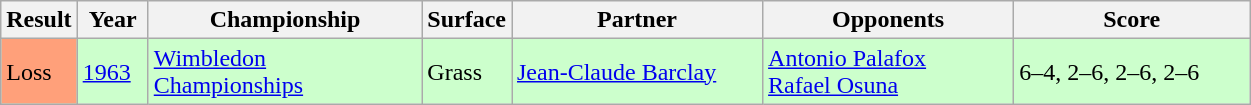<table class="sortable wikitable">
<tr>
<th style="width:40px">Result</th>
<th style="width:40px">Year</th>
<th style="width:175px">Championship</th>
<th style="width:50px">Surface</th>
<th style="width:160px">Partner</th>
<th style="width:160px">Opponents</th>
<th style="width:150px" class="unsortable">Score</th>
</tr>
<tr style="background:#cfc;">
<td style="background:#ffa07a;">Loss</td>
<td><a href='#'>1963</a></td>
<td><a href='#'>Wimbledon Championships</a></td>
<td>Grass</td>
<td> <a href='#'>Jean-Claude Barclay</a></td>
<td> <a href='#'>Antonio Palafox</a> <br>  <a href='#'>Rafael Osuna</a></td>
<td>6–4, 2–6, 2–6, 2–6</td>
</tr>
</table>
